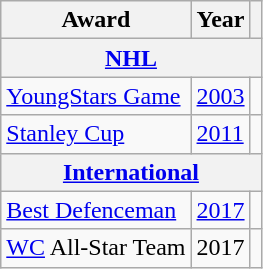<table class="wikitable">
<tr>
<th>Award</th>
<th>Year</th>
<th></th>
</tr>
<tr>
<th colspan="3"><a href='#'>NHL</a></th>
</tr>
<tr>
<td><a href='#'>YoungStars Game</a></td>
<td><a href='#'>2003</a></td>
<td></td>
</tr>
<tr>
<td><a href='#'>Stanley Cup</a></td>
<td><a href='#'>2011</a></td>
<td></td>
</tr>
<tr>
<th colspan="3"><a href='#'>International</a></th>
</tr>
<tr>
<td><a href='#'>Best Defenceman</a></td>
<td><a href='#'>2017</a></td>
<td></td>
</tr>
<tr>
<td><a href='#'>WC</a> All-Star Team</td>
<td>2017</td>
<td></td>
</tr>
</table>
